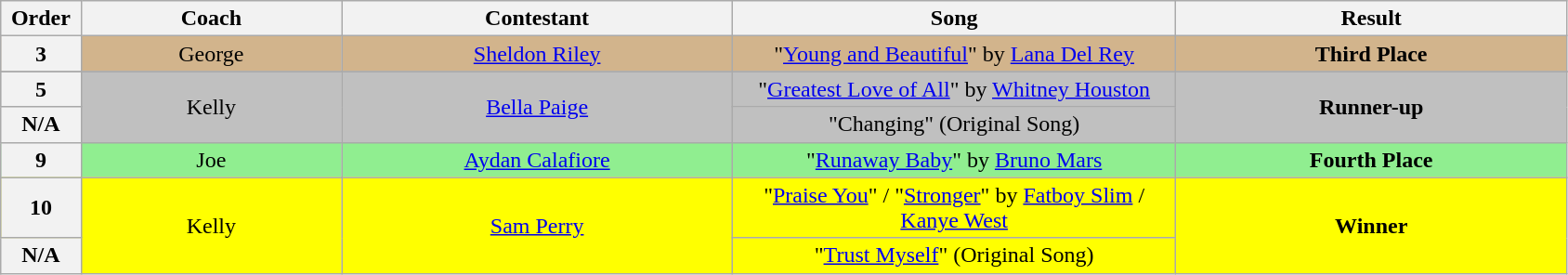<table class="wikitable" style="text-align:center; width:89%;">
<tr>
<th width="1%">Order</th>
<th width="10%">Coach</th>
<th width="15%">Contestant</th>
<th width="17%">Song</th>
<th width="15%">Result</th>
</tr>
<tr bgcolor="tan">
<th scope="row">3</th>
<td>George</td>
<td><a href='#'>Sheldon Riley</a></td>
<td>"<a href='#'>Young and Beautiful</a>" by <a href='#'>Lana Del Rey</a></td>
<td><strong>Third Place</strong></td>
</tr>
<tr bgcolor="lightgreen">
</tr>
<tr bgcolor="silver">
<th scope="row">5</th>
<td rowspan="2">Kelly</td>
<td rowspan="2"><a href='#'>Bella Paige</a></td>
<td>"<a href='#'>Greatest Love of All</a>" by <a href='#'>Whitney Houston</a></td>
<td rowspan="2"><strong>Runner-up</strong></td>
</tr>
<tr>
<th scope="row">N/A</th>
<td bgcolor="silver">"Changing" (Original Song)</td>
</tr>
<tr bgcolor="lightgreen">
<th scope="row">9</th>
<td>Joe</td>
<td><a href='#'>Aydan Calafiore</a></td>
<td>"<a href='#'>Runaway Baby</a>" by <a href='#'>Bruno Mars</a></td>
<td><strong>Fourth Place</strong></td>
</tr>
<tr bgcolor="yellow">
<th scope="row">10</th>
<td rowspan="2">Kelly</td>
<td rowspan="2"><a href='#'>Sam Perry</a></td>
<td>"<a href='#'>Praise You</a>" / "<a href='#'>Stronger</a>" by <a href='#'>Fatboy Slim</a> / <a href='#'>Kanye West</a></td>
<td rowspan="2"><strong>Winner</strong></td>
</tr>
<tr>
<th scope="row">N/A</th>
<td bgcolor="yellow">"<a href='#'>Trust Myself</a>" (Original Song)</td>
</tr>
</table>
